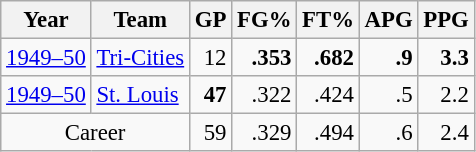<table class="wikitable sortable" style="font-size:95%; text-align:right;">
<tr>
<th>Year</th>
<th>Team</th>
<th>GP</th>
<th>FG%</th>
<th>FT%</th>
<th>APG</th>
<th>PPG</th>
</tr>
<tr>
<td style="text-align:left;"><a href='#'>1949–50</a></td>
<td style="text-align:left;"><a href='#'>Tri-Cities</a></td>
<td>12</td>
<td><strong>.353</strong></td>
<td><strong>.682</strong></td>
<td><strong>.9</strong></td>
<td><strong>3.3</strong></td>
</tr>
<tr>
<td style="text-align:left;"><a href='#'>1949–50</a></td>
<td style="text-align:left;"><a href='#'>St. Louis</a></td>
<td><strong>47</strong></td>
<td>.322</td>
<td>.424</td>
<td>.5</td>
<td>2.2</td>
</tr>
<tr>
<td colspan="2" style="text-align:center;">Career</td>
<td>59</td>
<td>.329</td>
<td>.494</td>
<td>.6</td>
<td>2.4</td>
</tr>
</table>
